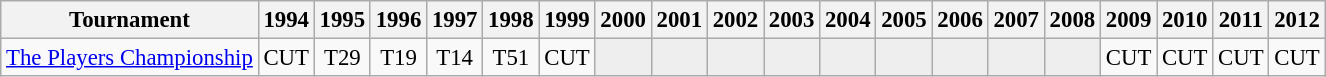<table class="wikitable" style="font-size:95%;text-align:center;">
<tr>
<th>Tournament</th>
<th>1994</th>
<th>1995</th>
<th>1996</th>
<th>1997</th>
<th>1998</th>
<th>1999</th>
<th>2000</th>
<th>2001</th>
<th>2002</th>
<th>2003</th>
<th>2004</th>
<th>2005</th>
<th>2006</th>
<th>2007</th>
<th>2008</th>
<th>2009</th>
<th>2010</th>
<th>2011</th>
<th>2012</th>
</tr>
<tr>
<td align=left><a href='#'>The Players Championship</a></td>
<td>CUT</td>
<td>T29</td>
<td>T19</td>
<td>T14</td>
<td>T51</td>
<td>CUT</td>
<td style="background:#eeeeee;"></td>
<td style="background:#eeeeee;"></td>
<td style="background:#eeeeee;"></td>
<td style="background:#eeeeee;"></td>
<td style="background:#eeeeee;"></td>
<td style="background:#eeeeee;"></td>
<td style="background:#eeeeee;"></td>
<td style="background:#eeeeee;"></td>
<td style="background:#eeeeee;"></td>
<td>CUT</td>
<td>CUT</td>
<td>CUT</td>
<td>CUT</td>
</tr>
</table>
